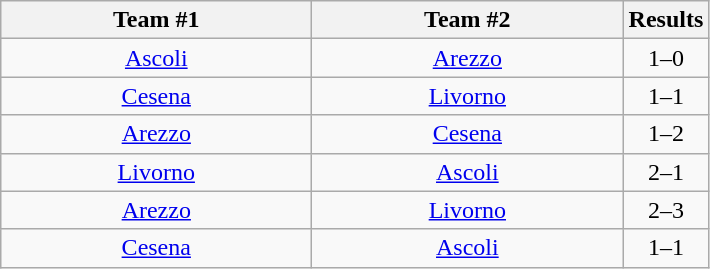<table class="wikitable" style="text-align:center">
<tr>
<th width=200>Team #1</th>
<th width=200>Team #2</th>
<th width=50>Results</th>
</tr>
<tr>
<td><a href='#'>Ascoli</a></td>
<td><a href='#'>Arezzo</a></td>
<td>1–0</td>
</tr>
<tr>
<td><a href='#'>Cesena</a></td>
<td><a href='#'>Livorno</a></td>
<td>1–1</td>
</tr>
<tr>
<td><a href='#'>Arezzo</a></td>
<td><a href='#'>Cesena</a></td>
<td>1–2</td>
</tr>
<tr>
<td><a href='#'>Livorno</a></td>
<td><a href='#'>Ascoli</a></td>
<td>2–1</td>
</tr>
<tr>
<td><a href='#'>Arezzo</a></td>
<td><a href='#'>Livorno</a></td>
<td>2–3</td>
</tr>
<tr>
<td><a href='#'>Cesena</a></td>
<td><a href='#'>Ascoli</a></td>
<td>1–1</td>
</tr>
</table>
